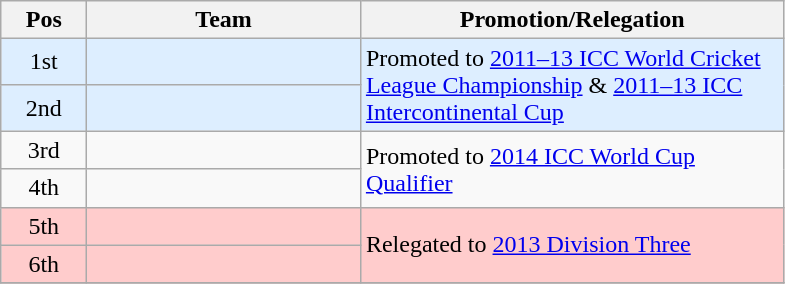<table class="wikitable">
<tr>
<th width=50>Pos</th>
<th width=175>Team</th>
<th width=275>Promotion/Relegation</th>
</tr>
<tr style="background:#ddeeff">
<td align="center">1st</td>
<td></td>
<td rowspan=2>Promoted to <a href='#'>2011–13 ICC World Cricket League Championship</a> & <a href='#'>2011–13 ICC Intercontinental Cup</a></td>
</tr>
<tr style="background:#ddeeff">
<td align="center">2nd</td>
<td></td>
</tr>
<tr>
<td align="center">3rd</td>
<td></td>
<td rowspan=2>Promoted to <a href='#'>2014 ICC World Cup Qualifier</a></td>
</tr>
<tr>
<td align="center">4th</td>
<td></td>
</tr>
<tr style="background:#ffcccc">
<td align="center">5th</td>
<td></td>
<td rowspan=2>Relegated to <a href='#'>2013 Division Three</a></td>
</tr>
<tr style="background:#ffcccc">
<td align="center">6th</td>
<td></td>
</tr>
<tr>
</tr>
</table>
